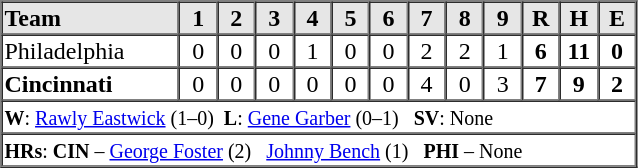<table border=1 cellspacing=0 width=425 style="margin-left:3em;">
<tr style="text-align:center; background-color:#e6e6e6;">
<th align=left width=28%>Team</th>
<th width=6%>1</th>
<th width=6%>2</th>
<th width=6%>3</th>
<th width=6%>4</th>
<th width=6%>5</th>
<th width=6%>6</th>
<th width=6%>7</th>
<th width=6%>8</th>
<th width=6%>9</th>
<th width=6%>R</th>
<th width=6%>H</th>
<th width=6%>E</th>
</tr>
<tr style="text-align:center;">
<td align=left>Philadelphia</td>
<td>0</td>
<td>0</td>
<td>0</td>
<td>1</td>
<td>0</td>
<td>0</td>
<td>2</td>
<td>2</td>
<td>1</td>
<td><strong>6</strong></td>
<td><strong>11</strong></td>
<td><strong>0</strong></td>
</tr>
<tr style="text-align:center;">
<td align=left><strong>Cincinnati</strong></td>
<td>0</td>
<td>0</td>
<td>0</td>
<td>0</td>
<td>0</td>
<td>0</td>
<td>4</td>
<td>0</td>
<td>3</td>
<td><strong>7</strong></td>
<td><strong>9</strong></td>
<td><strong>2</strong></td>
</tr>
<tr style="text-align:left;">
<td colspan=14><small><strong>W</strong>: <a href='#'>Rawly Eastwick</a> (1–0)  <strong>L</strong>: <a href='#'>Gene Garber</a> (0–1)   <strong>SV</strong>: None</small></td>
</tr>
<tr style="text-align:left;">
<td colspan=14><small><strong>HRs</strong>: <strong>CIN</strong> – <a href='#'>George Foster</a> (2)   <a href='#'>Johnny Bench</a> (1)   <strong>PHI</strong> – None</small></td>
</tr>
</table>
